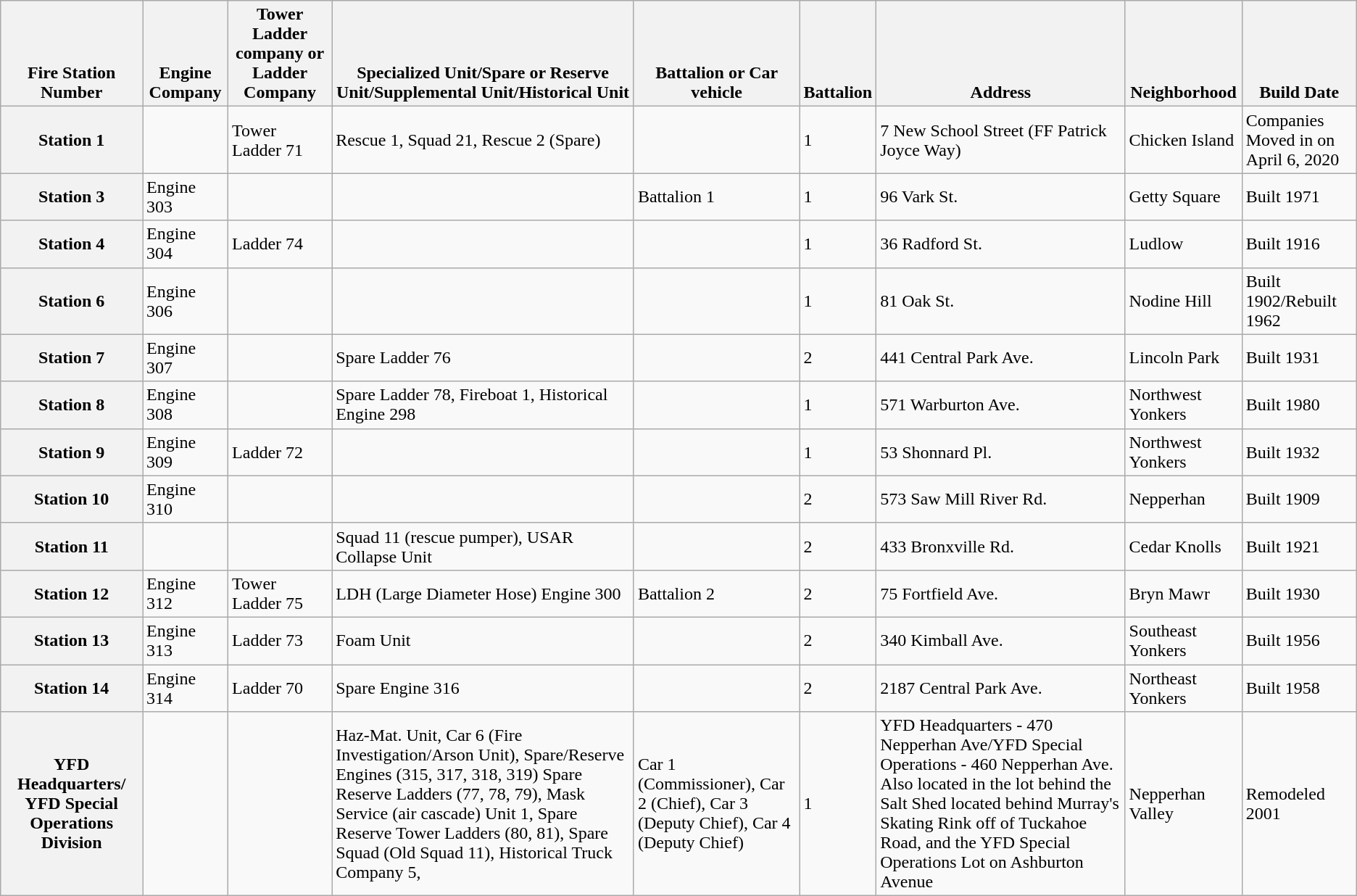<table class=wikitable>
<tr valign=bottom>
<th>Fire Station Number</th>
<th>Engine Company</th>
<th>Tower Ladder company or Ladder Company</th>
<th>Specialized Unit/Spare or Reserve Unit/Supplemental Unit/Historical Unit</th>
<th>Battalion or Car vehicle</th>
<th>Battalion</th>
<th>Address</th>
<th>Neighborhood</th>
<th>Build Date</th>
</tr>
<tr>
<th>Station 1</th>
<td></td>
<td>Tower Ladder 71</td>
<td>Rescue 1, Squad 21, Rescue 2 (Spare)</td>
<td></td>
<td>1</td>
<td>7 New School Street (FF Patrick Joyce Way)</td>
<td>Chicken Island</td>
<td>Companies Moved in on April 6, 2020</td>
</tr>
<tr>
<th>Station 3</th>
<td>Engine 303</td>
<td></td>
<td></td>
<td>Battalion 1</td>
<td>1</td>
<td>96 Vark St.</td>
<td>Getty Square</td>
<td>Built 1971</td>
</tr>
<tr>
<th>Station 4</th>
<td>Engine 304</td>
<td>Ladder 74</td>
<td></td>
<td></td>
<td>1</td>
<td>36 Radford St.</td>
<td>Ludlow</td>
<td>Built 1916</td>
</tr>
<tr>
<th>Station 6</th>
<td>Engine 306</td>
<td></td>
<td></td>
<td></td>
<td>1</td>
<td>81 Oak St.</td>
<td>Nodine Hill</td>
<td>Built 1902/Rebuilt 1962</td>
</tr>
<tr>
<th>Station 7</th>
<td>Engine 307</td>
<td></td>
<td>Spare Ladder 76</td>
<td></td>
<td>2</td>
<td>441 Central Park Ave.</td>
<td>Lincoln Park</td>
<td>Built 1931</td>
</tr>
<tr>
<th>Station 8</th>
<td>Engine 308</td>
<td></td>
<td>Spare Ladder 78, Fireboat 1, Historical Engine 298</td>
<td></td>
<td>1</td>
<td>571 Warburton Ave.</td>
<td>Northwest Yonkers</td>
<td>Built 1980</td>
</tr>
<tr>
<th>Station 9</th>
<td>Engine 309</td>
<td>Ladder 72</td>
<td></td>
<td></td>
<td>1</td>
<td>53 Shonnard Pl.</td>
<td>Northwest Yonkers</td>
<td>Built 1932</td>
</tr>
<tr>
<th>Station 10</th>
<td>Engine 310</td>
<td></td>
<td></td>
<td></td>
<td>2</td>
<td>573 Saw Mill River Rd.</td>
<td>Nepperhan</td>
<td>Built 1909</td>
</tr>
<tr>
<th>Station 11</th>
<td></td>
<td></td>
<td>Squad 11 (rescue pumper), USAR Collapse Unit</td>
<td></td>
<td>2</td>
<td>433 Bronxville Rd.</td>
<td>Cedar Knolls</td>
<td>Built 1921</td>
</tr>
<tr>
<th>Station 12</th>
<td>Engine 312</td>
<td>Tower Ladder 75</td>
<td>LDH (Large Diameter Hose) Engine 300</td>
<td>Battalion 2</td>
<td>2</td>
<td>75 Fortfield Ave.</td>
<td>Bryn Mawr</td>
<td>Built 1930</td>
</tr>
<tr>
<th>Station 13</th>
<td>Engine 313</td>
<td>Ladder 73</td>
<td>Foam Unit</td>
<td></td>
<td>2</td>
<td>340 Kimball Ave.</td>
<td>Southeast Yonkers</td>
<td>Built 1956</td>
</tr>
<tr>
<th>Station 14</th>
<td>Engine 314</td>
<td>Ladder 70</td>
<td>Spare Engine 316</td>
<td></td>
<td>2</td>
<td>2187 Central Park Ave.</td>
<td>Northeast Yonkers</td>
<td>Built 1958</td>
</tr>
<tr>
<th>YFD Headquarters/    YFD Special Operations Division</th>
<td></td>
<td></td>
<td>Haz-Mat. Unit,  Car 6 (Fire Investigation/Arson Unit), Spare/Reserve Engines (315, 317, 318, 319) Spare Reserve Ladders (77, 78, 79), Mask Service (air cascade) Unit  1, Spare Reserve Tower Ladders (80, 81), Spare Squad (Old Squad 11), Historical Truck Company 5,</td>
<td>Car 1 (Commissioner), Car 2 (Chief), Car 3 (Deputy Chief), Car 4 (Deputy Chief)</td>
<td>1</td>
<td>YFD Headquarters - 470 Nepperhan Ave/YFD Special Operations  -     460 Nepperhan Ave. Also located in the lot behind the Salt Shed located behind Murray's Skating Rink off of Tuckahoe Road, and the YFD Special Operations Lot on Ashburton Avenue</td>
<td>Nepperhan Valley</td>
<td>Remodeled 2001</td>
</tr>
</table>
